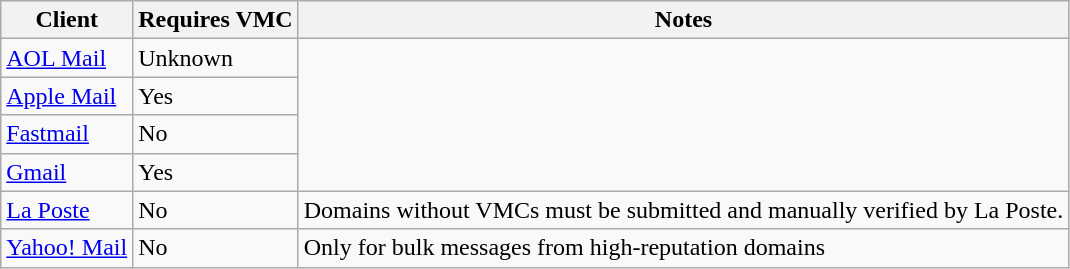<table class="wikitable">
<tr>
<th>Client</th>
<th>Requires VMC</th>
<th>Notes</th>
</tr>
<tr>
<td><a href='#'>AOL Mail</a></td>
<td>Unknown </td>
</tr>
<tr>
<td><a href='#'>Apple Mail</a></td>
<td>Yes </td>
</tr>
<tr>
<td><a href='#'>Fastmail</a></td>
<td>No </td>
</tr>
<tr>
<td><a href='#'>Gmail</a></td>
<td>Yes </td>
</tr>
<tr>
<td><a href='#'>La Poste</a></td>
<td>No </td>
<td>Domains without VMCs must be submitted and manually verified by La Poste.</td>
</tr>
<tr>
<td><a href='#'>Yahoo! Mail</a></td>
<td>No </td>
<td>Only for bulk messages from high-reputation domains</td>
</tr>
</table>
